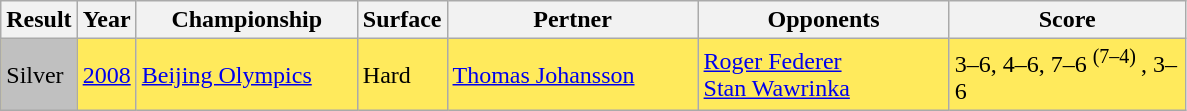<table class="sortable wikitable">
<tr>
<th style="width:40px">Result</th>
<th style="width:30px">Year</th>
<th style="width:140px">Championship</th>
<th style="width:50px">Surface</th>
<th style="width:160px">Pertner</th>
<th style="width:160px">Opponents</th>
<th style="width:150px"  class="unsortable">Score</th>
</tr>
<tr bgcolor=FFEA5C>
<td bgcolor=silver>Silver</td>
<td><a href='#'>2008</a></td>
<td><a href='#'>Beijing Olympics</a></td>
<td>Hard</td>
<td> <a href='#'>Thomas Johansson</a></td>
<td> <a href='#'>Roger Federer</a><br> <a href='#'>Stan Wawrinka</a></td>
<td>3–6, 4–6, 7–6 <sup> (7–4) </sup>, 3–6</td>
</tr>
</table>
